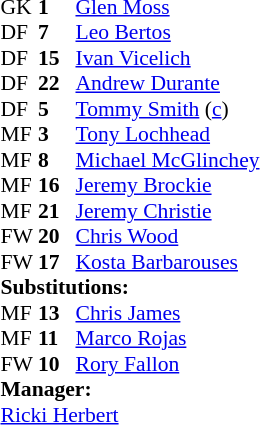<table style="font-size: 90%" cellspacing="0" cellpadding="0" align="center">
<tr>
<th width=25></th>
<th width=25></th>
</tr>
<tr>
<td>GK</td>
<td><strong>1</strong></td>
<td><a href='#'>Glen Moss</a></td>
</tr>
<tr>
<td>DF</td>
<td><strong>7</strong></td>
<td><a href='#'>Leo Bertos</a></td>
<td></td>
</tr>
<tr>
<td>DF</td>
<td><strong>15</strong></td>
<td><a href='#'>Ivan Vicelich</a></td>
<td></td>
</tr>
<tr>
<td>DF</td>
<td><strong>22</strong></td>
<td><a href='#'>Andrew Durante</a></td>
<td></td>
</tr>
<tr>
<td>DF</td>
<td><strong>5</strong></td>
<td><a href='#'>Tommy Smith</a> (<a href='#'>c</a>)</td>
</tr>
<tr>
<td>MF</td>
<td><strong>3</strong></td>
<td><a href='#'>Tony Lochhead</a></td>
</tr>
<tr>
<td>MF</td>
<td><strong>8</strong></td>
<td><a href='#'>Michael McGlinchey</a></td>
</tr>
<tr>
<td>MF</td>
<td><strong>16</strong></td>
<td><a href='#'>Jeremy Brockie</a></td>
<td></td>
<td></td>
</tr>
<tr>
<td>MF</td>
<td><strong>21</strong></td>
<td><a href='#'>Jeremy Christie</a></td>
<td></td>
<td></td>
</tr>
<tr>
<td>FW</td>
<td><strong>20</strong></td>
<td><a href='#'>Chris Wood</a></td>
<td></td>
<td></td>
</tr>
<tr>
<td>FW</td>
<td><strong>17</strong></td>
<td><a href='#'>Kosta Barbarouses</a></td>
</tr>
<tr>
<td colspan=3><strong>Substitutions:</strong></td>
</tr>
<tr>
<td>MF</td>
<td><strong>13</strong></td>
<td><a href='#'>Chris James</a></td>
<td></td>
<td></td>
</tr>
<tr>
<td>MF</td>
<td><strong>11</strong></td>
<td><a href='#'>Marco Rojas</a></td>
<td></td>
<td></td>
</tr>
<tr>
<td>FW</td>
<td><strong>10</strong></td>
<td><a href='#'>Rory Fallon</a></td>
<td></td>
<td></td>
</tr>
<tr>
<td colspan=3><strong>Manager:</strong></td>
</tr>
<tr>
<td colspan=3><a href='#'>Ricki Herbert</a></td>
</tr>
</table>
